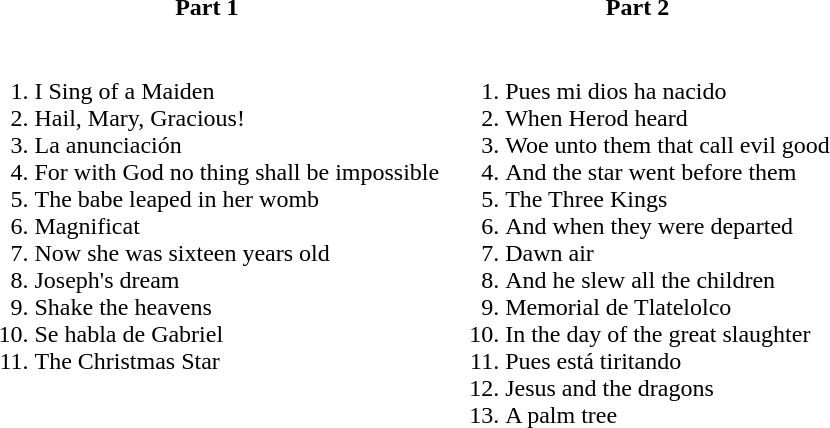<table>
<tr>
<th>Part 1</th>
<th>Part 2</th>
</tr>
<tr>
<td valign=top><br><ol><li>I Sing of a Maiden</li><li>Hail, Mary, Gracious!</li><li>La anunciación</li><li>For with God no thing shall be impossible</li><li>The babe leaped in her womb</li><li>Magnificat</li><li>Now she was sixteen years old</li><li>Joseph's dream</li><li>Shake the heavens</li><li>Se habla de Gabriel</li><li>The Christmas Star</li></ol></td>
<td><br><ol><li>Pues mi dios ha nacido</li><li>When Herod heard</li><li>Woe unto them that call evil good</li><li>And the star went before them</li><li>The Three Kings</li><li>And when they were departed</li><li>Dawn air</li><li>And he slew all the children</li><li>Memorial de Tlatelolco</li><li>In the day of the great slaughter</li><li>Pues está tiritando</li><li>Jesus and the dragons</li><li>A palm tree</li></ol></td>
</tr>
</table>
